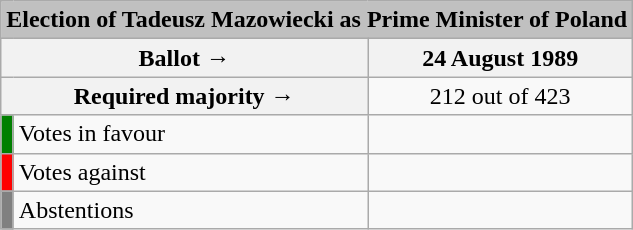<table class="wikitable" style="text-align:center;">
<tr>
<td colspan="3" align="center" bgcolor="#C0C0C0"><strong>Election of Tadeusz Mazowiecki as Prime Minister of Poland</strong></td>
</tr>
<tr>
<th colspan="2" style="width:150px;">Ballot →</th>
<th>24 August 1989</th>
</tr>
<tr>
<th colspan="2">Required majority →</th>
<td>212 out of 423 </td>
</tr>
<tr>
<th style="width:1px; background:green;"></th>
<td style="text-align:left;">Votes in favour</td>
<td></td>
</tr>
<tr>
<th style="width:1px; background:red;"></th>
<td style="text-align:left;">Votes against</td>
<td></td>
</tr>
<tr>
<th style="width:1px; background:gray;"></th>
<td style="text-align:left;">Abstentions</td>
<td></td>
</tr>
</table>
